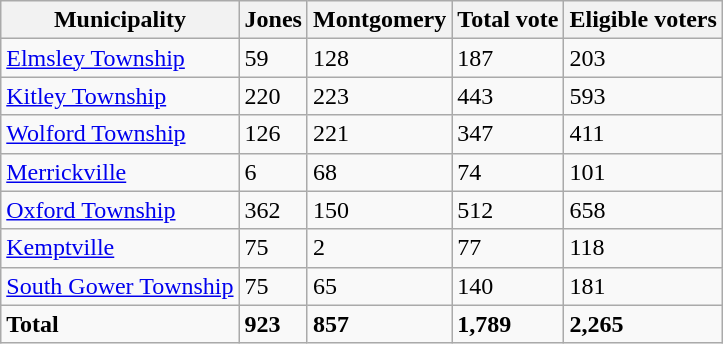<table class="wikitable sortable">
<tr>
<th>Municipality</th>
<th>Jones</th>
<th>Montgomery</th>
<th>Total vote</th>
<th>Eligible voters</th>
</tr>
<tr>
<td><a href='#'>Elmsley Township</a></td>
<td>59</td>
<td>128</td>
<td>187</td>
<td>203</td>
</tr>
<tr>
<td><a href='#'>Kitley Township</a></td>
<td>220</td>
<td>223</td>
<td>443</td>
<td>593</td>
</tr>
<tr>
<td><a href='#'>Wolford Township</a></td>
<td>126</td>
<td>221</td>
<td>347</td>
<td>411</td>
</tr>
<tr>
<td><a href='#'>Merrickville</a></td>
<td>6</td>
<td>68</td>
<td>74</td>
<td>101</td>
</tr>
<tr>
<td><a href='#'>Oxford Township</a></td>
<td>362</td>
<td>150</td>
<td>512</td>
<td>658</td>
</tr>
<tr>
<td><a href='#'>Kemptville</a></td>
<td>75</td>
<td>2</td>
<td>77</td>
<td>118</td>
</tr>
<tr>
<td><a href='#'>South Gower Township</a></td>
<td>75</td>
<td>65</td>
<td>140</td>
<td>181</td>
</tr>
<tr>
<td><strong>Total</strong></td>
<td><strong>923</strong></td>
<td><strong>857</strong></td>
<td><strong>1,789</strong></td>
<td><strong>2,265</strong></td>
</tr>
</table>
